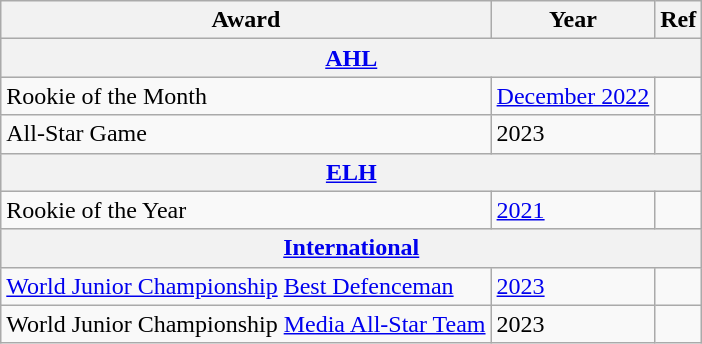<table class="wikitable">
<tr>
<th>Award</th>
<th>Year</th>
<th>Ref</th>
</tr>
<tr ALIGN="center" bgcolor="#e0e0e0">
<th colspan="4"><a href='#'>AHL</a></th>
</tr>
<tr>
<td>Rookie of the Month</td>
<td><a href='#'>December 2022</a></td>
<td></td>
</tr>
<tr>
<td>All-Star Game</td>
<td>2023</td>
<td></td>
</tr>
<tr ALIGN="center" bgcolor="#e0e0e0">
<th colspan="4"><a href='#'>ELH</a></th>
</tr>
<tr>
<td>Rookie of the Year</td>
<td><a href='#'>2021</a></td>
<td></td>
</tr>
<tr ALIGN="center" bgcolor="#e0e0e0">
<th colspan="4"><a href='#'>International</a></th>
</tr>
<tr>
<td><a href='#'>World Junior Championship</a> <a href='#'>Best Defenceman</a></td>
<td><a href='#'>2023</a></td>
<td></td>
</tr>
<tr>
<td>World Junior Championship <a href='#'>Media All-Star Team</a></td>
<td>2023</td>
<td></td>
</tr>
</table>
